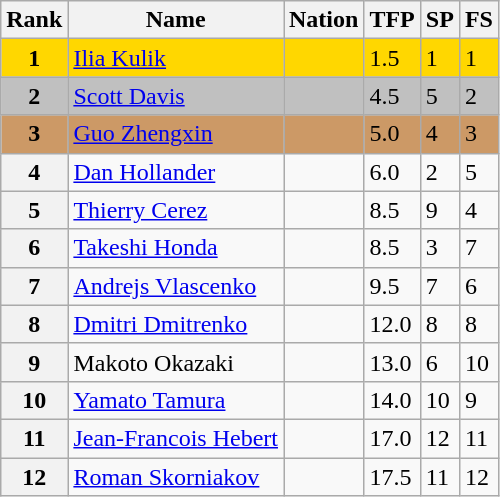<table class="wikitable">
<tr>
<th>Rank</th>
<th>Name</th>
<th>Nation</th>
<th>TFP</th>
<th>SP</th>
<th>FS</th>
</tr>
<tr bgcolor="gold">
<td align="center"><strong>1</strong></td>
<td><a href='#'>Ilia Kulik</a></td>
<td></td>
<td>1.5</td>
<td>1</td>
<td>1</td>
</tr>
<tr bgcolor="silver">
<td align="center"><strong>2</strong></td>
<td><a href='#'>Scott Davis</a></td>
<td></td>
<td>4.5</td>
<td>5</td>
<td>2</td>
</tr>
<tr bgcolor="cc9966">
<td align="center"><strong>3</strong></td>
<td><a href='#'>Guo Zhengxin</a></td>
<td></td>
<td>5.0</td>
<td>4</td>
<td>3</td>
</tr>
<tr>
<th>4</th>
<td><a href='#'>Dan Hollander</a></td>
<td></td>
<td>6.0</td>
<td>2</td>
<td>5</td>
</tr>
<tr>
<th>5</th>
<td><a href='#'>Thierry Cerez</a></td>
<td></td>
<td>8.5</td>
<td>9</td>
<td>4</td>
</tr>
<tr>
<th>6</th>
<td><a href='#'>Takeshi Honda</a></td>
<td></td>
<td>8.5</td>
<td>3</td>
<td>7</td>
</tr>
<tr>
<th>7</th>
<td><a href='#'>Andrejs Vlascenko</a></td>
<td></td>
<td>9.5</td>
<td>7</td>
<td>6</td>
</tr>
<tr>
<th>8</th>
<td><a href='#'>Dmitri Dmitrenko</a></td>
<td></td>
<td>12.0</td>
<td>8</td>
<td>8</td>
</tr>
<tr>
<th>9</th>
<td>Makoto Okazaki</td>
<td></td>
<td>13.0</td>
<td>6</td>
<td>10</td>
</tr>
<tr>
<th>10</th>
<td><a href='#'>Yamato Tamura</a></td>
<td></td>
<td>14.0</td>
<td>10</td>
<td>9</td>
</tr>
<tr>
<th>11</th>
<td><a href='#'>Jean-Francois Hebert</a></td>
<td></td>
<td>17.0</td>
<td>12</td>
<td>11</td>
</tr>
<tr>
<th>12</th>
<td><a href='#'>Roman Skorniakov</a></td>
<td></td>
<td>17.5</td>
<td>11</td>
<td>12</td>
</tr>
</table>
